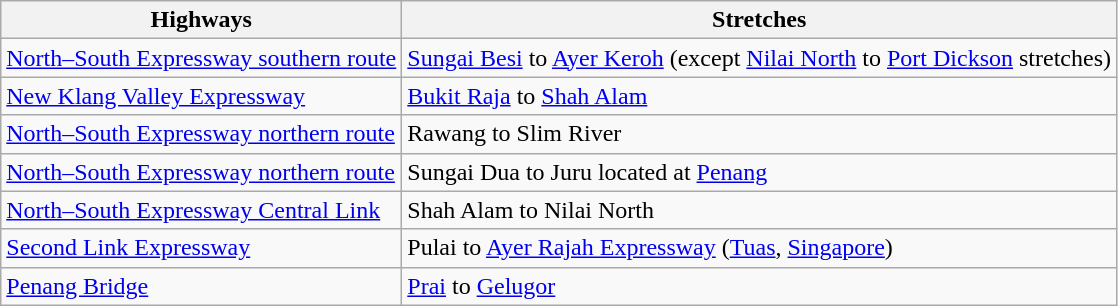<table class="wikitable">
<tr>
<th>Highways</th>
<th>Stretches</th>
</tr>
<tr>
<td><a href='#'>North–South Expressway southern route</a></td>
<td><a href='#'>Sungai Besi</a> to <a href='#'>Ayer Keroh</a> (except <a href='#'>Nilai North</a> to <a href='#'>Port Dickson</a> stretches)</td>
</tr>
<tr>
<td><a href='#'>New Klang Valley Expressway</a></td>
<td><a href='#'>Bukit Raja</a> to <a href='#'>Shah Alam</a></td>
</tr>
<tr>
<td><a href='#'>North–South Expressway northern route</a></td>
<td>Rawang to Slim River</td>
</tr>
<tr>
<td><a href='#'>North–South Expressway northern route</a></td>
<td>Sungai Dua to Juru located at <a href='#'>Penang</a></td>
</tr>
<tr>
<td><a href='#'>North–South Expressway Central Link</a></td>
<td>Shah Alam to Nilai North</td>
</tr>
<tr>
<td><a href='#'>Second Link Expressway</a></td>
<td>Pulai to <a href='#'>Ayer Rajah Expressway</a> (<a href='#'>Tuas</a>, <a href='#'>Singapore</a>)</td>
</tr>
<tr>
<td><a href='#'>Penang Bridge</a></td>
<td><a href='#'>Prai</a> to <a href='#'>Gelugor</a></td>
</tr>
</table>
